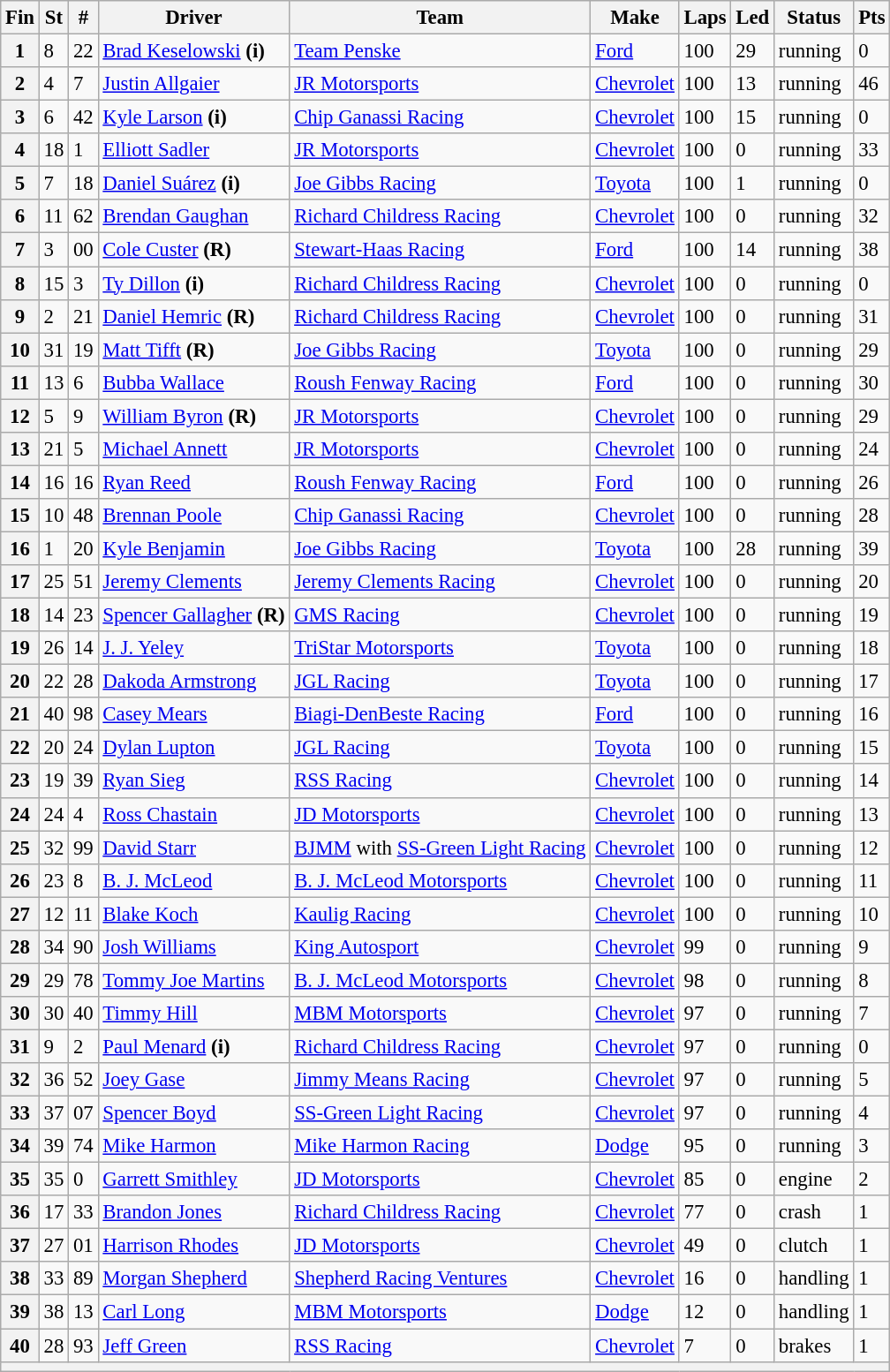<table class="wikitable" style="font-size:95%">
<tr>
<th>Fin</th>
<th>St</th>
<th>#</th>
<th>Driver</th>
<th>Team</th>
<th>Make</th>
<th>Laps</th>
<th>Led</th>
<th>Status</th>
<th>Pts</th>
</tr>
<tr>
<th>1</th>
<td>8</td>
<td>22</td>
<td><a href='#'>Brad Keselowski</a> <strong>(i)</strong></td>
<td><a href='#'>Team Penske</a></td>
<td><a href='#'>Ford</a></td>
<td>100</td>
<td>29</td>
<td>running</td>
<td>0</td>
</tr>
<tr>
<th>2</th>
<td>4</td>
<td>7</td>
<td><a href='#'>Justin Allgaier</a></td>
<td><a href='#'>JR Motorsports</a></td>
<td><a href='#'>Chevrolet</a></td>
<td>100</td>
<td>13</td>
<td>running</td>
<td>46</td>
</tr>
<tr>
<th>3</th>
<td>6</td>
<td>42</td>
<td><a href='#'>Kyle Larson</a> <strong>(i)</strong></td>
<td><a href='#'>Chip Ganassi Racing</a></td>
<td><a href='#'>Chevrolet</a></td>
<td>100</td>
<td>15</td>
<td>running</td>
<td>0</td>
</tr>
<tr>
<th>4</th>
<td>18</td>
<td>1</td>
<td><a href='#'>Elliott Sadler</a></td>
<td><a href='#'>JR Motorsports</a></td>
<td><a href='#'>Chevrolet</a></td>
<td>100</td>
<td>0</td>
<td>running</td>
<td>33</td>
</tr>
<tr>
<th>5</th>
<td>7</td>
<td>18</td>
<td><a href='#'>Daniel Suárez</a> <strong>(i)</strong></td>
<td><a href='#'>Joe Gibbs Racing</a></td>
<td><a href='#'>Toyota</a></td>
<td>100</td>
<td>1</td>
<td>running</td>
<td>0</td>
</tr>
<tr>
<th>6</th>
<td>11</td>
<td>62</td>
<td><a href='#'>Brendan Gaughan</a></td>
<td><a href='#'>Richard Childress Racing</a></td>
<td><a href='#'>Chevrolet</a></td>
<td>100</td>
<td>0</td>
<td>running</td>
<td>32</td>
</tr>
<tr>
<th>7</th>
<td>3</td>
<td>00</td>
<td><a href='#'>Cole Custer</a> <strong>(R)</strong></td>
<td><a href='#'>Stewart-Haas Racing</a></td>
<td><a href='#'>Ford</a></td>
<td>100</td>
<td>14</td>
<td>running</td>
<td>38</td>
</tr>
<tr>
<th>8</th>
<td>15</td>
<td>3</td>
<td><a href='#'>Ty Dillon</a> <strong>(i)</strong></td>
<td><a href='#'>Richard Childress Racing</a></td>
<td><a href='#'>Chevrolet</a></td>
<td>100</td>
<td>0</td>
<td>running</td>
<td>0</td>
</tr>
<tr>
<th>9</th>
<td>2</td>
<td>21</td>
<td><a href='#'>Daniel Hemric</a> <strong>(R)</strong></td>
<td><a href='#'>Richard Childress Racing</a></td>
<td><a href='#'>Chevrolet</a></td>
<td>100</td>
<td>0</td>
<td>running</td>
<td>31</td>
</tr>
<tr>
<th>10</th>
<td>31</td>
<td>19</td>
<td><a href='#'>Matt Tifft</a> <strong>(R)</strong></td>
<td><a href='#'>Joe Gibbs Racing</a></td>
<td><a href='#'>Toyota</a></td>
<td>100</td>
<td>0</td>
<td>running</td>
<td>29</td>
</tr>
<tr>
<th>11</th>
<td>13</td>
<td>6</td>
<td><a href='#'>Bubba Wallace</a></td>
<td><a href='#'>Roush Fenway Racing</a></td>
<td><a href='#'>Ford</a></td>
<td>100</td>
<td>0</td>
<td>running</td>
<td>30</td>
</tr>
<tr>
<th>12</th>
<td>5</td>
<td>9</td>
<td><a href='#'>William Byron</a> <strong>(R)</strong></td>
<td><a href='#'>JR Motorsports</a></td>
<td><a href='#'>Chevrolet</a></td>
<td>100</td>
<td>0</td>
<td>running</td>
<td>29</td>
</tr>
<tr>
<th>13</th>
<td>21</td>
<td>5</td>
<td><a href='#'>Michael Annett</a></td>
<td><a href='#'>JR Motorsports</a></td>
<td><a href='#'>Chevrolet</a></td>
<td>100</td>
<td>0</td>
<td>running</td>
<td>24</td>
</tr>
<tr>
<th>14</th>
<td>16</td>
<td>16</td>
<td><a href='#'>Ryan Reed</a></td>
<td><a href='#'>Roush Fenway Racing</a></td>
<td><a href='#'>Ford</a></td>
<td>100</td>
<td>0</td>
<td>running</td>
<td>26</td>
</tr>
<tr>
<th>15</th>
<td>10</td>
<td>48</td>
<td><a href='#'>Brennan Poole</a></td>
<td><a href='#'>Chip Ganassi Racing</a></td>
<td><a href='#'>Chevrolet</a></td>
<td>100</td>
<td>0</td>
<td>running</td>
<td>28</td>
</tr>
<tr>
<th>16</th>
<td>1</td>
<td>20</td>
<td><a href='#'>Kyle Benjamin</a></td>
<td><a href='#'>Joe Gibbs Racing</a></td>
<td><a href='#'>Toyota</a></td>
<td>100</td>
<td>28</td>
<td>running</td>
<td>39</td>
</tr>
<tr>
<th>17</th>
<td>25</td>
<td>51</td>
<td><a href='#'>Jeremy Clements</a></td>
<td><a href='#'>Jeremy Clements Racing</a></td>
<td><a href='#'>Chevrolet</a></td>
<td>100</td>
<td>0</td>
<td>running</td>
<td>20</td>
</tr>
<tr>
<th>18</th>
<td>14</td>
<td>23</td>
<td><a href='#'>Spencer Gallagher</a> <strong>(R)</strong></td>
<td><a href='#'>GMS Racing</a></td>
<td><a href='#'>Chevrolet</a></td>
<td>100</td>
<td>0</td>
<td>running</td>
<td>19</td>
</tr>
<tr>
<th>19</th>
<td>26</td>
<td>14</td>
<td><a href='#'>J. J. Yeley</a></td>
<td><a href='#'>TriStar Motorsports</a></td>
<td><a href='#'>Toyota</a></td>
<td>100</td>
<td>0</td>
<td>running</td>
<td>18</td>
</tr>
<tr>
<th>20</th>
<td>22</td>
<td>28</td>
<td><a href='#'>Dakoda Armstrong</a></td>
<td><a href='#'>JGL Racing</a></td>
<td><a href='#'>Toyota</a></td>
<td>100</td>
<td>0</td>
<td>running</td>
<td>17</td>
</tr>
<tr>
<th>21</th>
<td>40</td>
<td>98</td>
<td><a href='#'>Casey Mears</a></td>
<td><a href='#'>Biagi-DenBeste Racing</a></td>
<td><a href='#'>Ford</a></td>
<td>100</td>
<td>0</td>
<td>running</td>
<td>16</td>
</tr>
<tr>
<th>22</th>
<td>20</td>
<td>24</td>
<td><a href='#'>Dylan Lupton</a></td>
<td><a href='#'>JGL Racing</a></td>
<td><a href='#'>Toyota</a></td>
<td>100</td>
<td>0</td>
<td>running</td>
<td>15</td>
</tr>
<tr>
<th>23</th>
<td>19</td>
<td>39</td>
<td><a href='#'>Ryan Sieg</a></td>
<td><a href='#'>RSS Racing</a></td>
<td><a href='#'>Chevrolet</a></td>
<td>100</td>
<td>0</td>
<td>running</td>
<td>14</td>
</tr>
<tr>
<th>24</th>
<td>24</td>
<td>4</td>
<td><a href='#'>Ross Chastain</a></td>
<td><a href='#'>JD Motorsports</a></td>
<td><a href='#'>Chevrolet</a></td>
<td>100</td>
<td>0</td>
<td>running</td>
<td>13</td>
</tr>
<tr>
<th>25</th>
<td>32</td>
<td>99</td>
<td><a href='#'>David Starr</a></td>
<td><a href='#'>BJMM</a> with <a href='#'>SS-Green Light Racing</a></td>
<td><a href='#'>Chevrolet</a></td>
<td>100</td>
<td>0</td>
<td>running</td>
<td>12</td>
</tr>
<tr>
<th>26</th>
<td>23</td>
<td>8</td>
<td><a href='#'>B. J. McLeod</a></td>
<td><a href='#'>B. J. McLeod Motorsports</a></td>
<td><a href='#'>Chevrolet</a></td>
<td>100</td>
<td>0</td>
<td>running</td>
<td>11</td>
</tr>
<tr>
<th>27</th>
<td>12</td>
<td>11</td>
<td><a href='#'>Blake Koch</a></td>
<td><a href='#'>Kaulig Racing</a></td>
<td><a href='#'>Chevrolet</a></td>
<td>100</td>
<td>0</td>
<td>running</td>
<td>10</td>
</tr>
<tr>
<th>28</th>
<td>34</td>
<td>90</td>
<td><a href='#'>Josh Williams</a></td>
<td><a href='#'>King Autosport</a></td>
<td><a href='#'>Chevrolet</a></td>
<td>99</td>
<td>0</td>
<td>running</td>
<td>9</td>
</tr>
<tr>
<th>29</th>
<td>29</td>
<td>78</td>
<td><a href='#'>Tommy Joe Martins</a></td>
<td><a href='#'>B. J. McLeod Motorsports</a></td>
<td><a href='#'>Chevrolet</a></td>
<td>98</td>
<td>0</td>
<td>running</td>
<td>8</td>
</tr>
<tr>
<th>30</th>
<td>30</td>
<td>40</td>
<td><a href='#'>Timmy Hill</a></td>
<td><a href='#'>MBM Motorsports</a></td>
<td><a href='#'>Chevrolet</a></td>
<td>97</td>
<td>0</td>
<td>running</td>
<td>7</td>
</tr>
<tr>
<th>31</th>
<td>9</td>
<td>2</td>
<td><a href='#'>Paul Menard</a> <strong>(i)</strong></td>
<td><a href='#'>Richard Childress Racing</a></td>
<td><a href='#'>Chevrolet</a></td>
<td>97</td>
<td>0</td>
<td>running</td>
<td>0</td>
</tr>
<tr>
<th>32</th>
<td>36</td>
<td>52</td>
<td><a href='#'>Joey Gase</a></td>
<td><a href='#'>Jimmy Means Racing</a></td>
<td><a href='#'>Chevrolet</a></td>
<td>97</td>
<td>0</td>
<td>running</td>
<td>5</td>
</tr>
<tr>
<th>33</th>
<td>37</td>
<td>07</td>
<td><a href='#'>Spencer Boyd</a></td>
<td><a href='#'>SS-Green Light Racing</a></td>
<td><a href='#'>Chevrolet</a></td>
<td>97</td>
<td>0</td>
<td>running</td>
<td>4</td>
</tr>
<tr>
<th>34</th>
<td>39</td>
<td>74</td>
<td><a href='#'>Mike Harmon</a></td>
<td><a href='#'>Mike Harmon Racing</a></td>
<td><a href='#'>Dodge</a></td>
<td>95</td>
<td>0</td>
<td>running</td>
<td>3</td>
</tr>
<tr>
<th>35</th>
<td>35</td>
<td>0</td>
<td><a href='#'>Garrett Smithley</a></td>
<td><a href='#'>JD Motorsports</a></td>
<td><a href='#'>Chevrolet</a></td>
<td>85</td>
<td>0</td>
<td>engine</td>
<td>2</td>
</tr>
<tr>
<th>36</th>
<td>17</td>
<td>33</td>
<td><a href='#'>Brandon Jones</a></td>
<td><a href='#'>Richard Childress Racing</a></td>
<td><a href='#'>Chevrolet</a></td>
<td>77</td>
<td>0</td>
<td>crash</td>
<td>1</td>
</tr>
<tr>
<th>37</th>
<td>27</td>
<td>01</td>
<td><a href='#'>Harrison Rhodes</a></td>
<td><a href='#'>JD Motorsports</a></td>
<td><a href='#'>Chevrolet</a></td>
<td>49</td>
<td>0</td>
<td>clutch</td>
<td>1</td>
</tr>
<tr>
<th>38</th>
<td>33</td>
<td>89</td>
<td><a href='#'>Morgan Shepherd</a></td>
<td><a href='#'>Shepherd Racing Ventures</a></td>
<td><a href='#'>Chevrolet</a></td>
<td>16</td>
<td>0</td>
<td>handling</td>
<td>1</td>
</tr>
<tr>
<th>39</th>
<td>38</td>
<td>13</td>
<td><a href='#'>Carl Long</a></td>
<td><a href='#'>MBM Motorsports</a></td>
<td><a href='#'>Dodge</a></td>
<td>12</td>
<td>0</td>
<td>handling</td>
<td>1</td>
</tr>
<tr>
<th>40</th>
<td>28</td>
<td>93</td>
<td><a href='#'>Jeff Green</a></td>
<td><a href='#'>RSS Racing</a></td>
<td><a href='#'>Chevrolet</a></td>
<td>7</td>
<td>0</td>
<td>brakes</td>
<td>1</td>
</tr>
<tr>
<th colspan="10"></th>
</tr>
</table>
